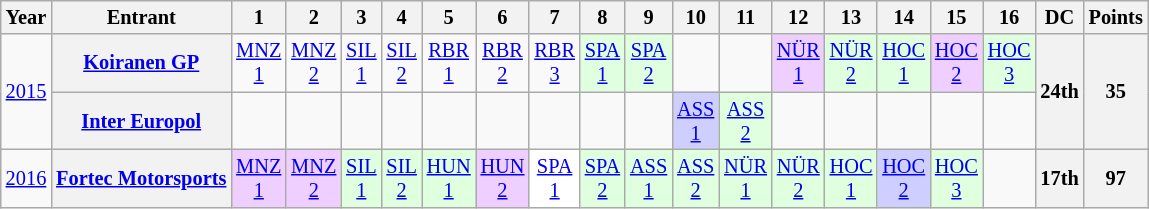<table class="wikitable" style="text-align:center; font-size:85%">
<tr>
<th>Year</th>
<th>Entrant</th>
<th>1</th>
<th>2</th>
<th>3</th>
<th>4</th>
<th>5</th>
<th>6</th>
<th>7</th>
<th>8</th>
<th>9</th>
<th>10</th>
<th>11</th>
<th>12</th>
<th>13</th>
<th>14</th>
<th>15</th>
<th>16</th>
<th>DC</th>
<th>Points</th>
</tr>
<tr>
<td rowspan="2"><a href='#'>2015</a></td>
<th nowrap><a href='#'>Koiranen GP</a></th>
<td style="background:#;"><a href='#'>MNZ<br>1</a></td>
<td style="background:#;"><a href='#'>MNZ<br>2</a></td>
<td style="background:#;"><a href='#'>SIL<br>1</a></td>
<td style="background:#;"><a href='#'>SIL<br>2</a></td>
<td style="background:#;"><a href='#'>RBR<br>1</a></td>
<td style="background:#;"><a href='#'>RBR<br>2</a></td>
<td style="background:#;"><a href='#'>RBR<br>3</a></td>
<td style="background:#DFFFDF;"><a href='#'>SPA<br>1</a><br></td>
<td style="background:#DFFFDF;"><a href='#'>SPA<br>2</a><br></td>
<td></td>
<td></td>
<td style="background:#EFCFFF;"><a href='#'>NÜR<br>1</a><br></td>
<td style="background:#DFFFDF;"><a href='#'>NÜR<br>2</a><br></td>
<td style="background:#DFFFDF;"><a href='#'>HOC<br>1</a><br></td>
<td style="background:#EFCFFF;"><a href='#'>HOC<br>2</a><br></td>
<td style="background:#DFFFDF;"><a href='#'>HOC<br>3</a><br></td>
<th rowspan="2">24th</th>
<th rowspan="2">35</th>
</tr>
<tr>
<th nowrap><a href='#'>Inter Europol</a></th>
<td></td>
<td></td>
<td></td>
<td></td>
<td></td>
<td></td>
<td></td>
<td></td>
<td></td>
<td style="background:#CFCFFF;"><a href='#'>ASS<br>1</a><br></td>
<td style="background:#DFFFDF;"><a href='#'>ASS<br>2</a><br></td>
<td></td>
<td></td>
<td></td>
<td></td>
<td></td>
</tr>
<tr>
<td><a href='#'>2016</a></td>
<th nowrap><a href='#'>Fortec Motorsports</a></th>
<td style="background:#efcfff;"><a href='#'>MNZ<br>1</a><br></td>
<td style="background:#efcfff;"><a href='#'>MNZ<br>2</a><br></td>
<td style="background:#dfffdf;"><a href='#'>SIL<br>1</a><br></td>
<td style="background:#dfffdf;"><a href='#'>SIL<br>2</a><br></td>
<td style="background:#dfffdf;"><a href='#'>HUN<br>1</a><br></td>
<td style="background:#efcfff;"><a href='#'>HUN<br>2</a><br></td>
<td style="background:#ffffff;"><a href='#'>SPA<br>1</a><br></td>
<td style="background:#dfffdf;"><a href='#'>SPA<br>2</a><br></td>
<td style="background:#dfffdf;"><a href='#'>ASS<br>1</a><br></td>
<td style="background:#dfffdf;"><a href='#'>ASS<br>2</a><br></td>
<td style="background:#dfffdf;"><a href='#'>NÜR<br>1</a><br></td>
<td style="background:#dfffdf;"><a href='#'>NÜR<br>2</a><br></td>
<td style="background:#dfffdf;"><a href='#'>HOC<br>1</a><br></td>
<td style="background:#cfcfff;"><a href='#'>HOC<br>2</a><br></td>
<td style="background:#dfffdf;"><a href='#'>HOC<br>3</a><br></td>
<td></td>
<th>17th</th>
<th>97</th>
</tr>
</table>
